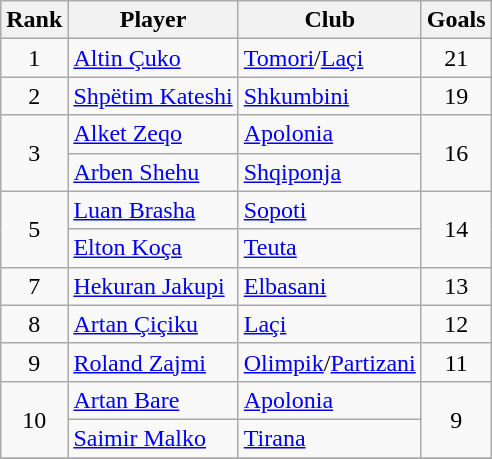<table class="wikitable" style="text-align:center">
<tr>
<th>Rank</th>
<th>Player</th>
<th>Club</th>
<th>Goals</th>
</tr>
<tr>
<td>1</td>
<td align="left"> <a href='#'>Altin Çuko</a></td>
<td align="left"><a href='#'>Tomori</a>/<a href='#'>Laçi</a></td>
<td>21</td>
</tr>
<tr>
<td>2</td>
<td align="left"> <a href='#'>Shpëtim Kateshi</a></td>
<td align="left"><a href='#'>Shkumbini</a></td>
<td>19</td>
</tr>
<tr>
<td rowspan="2">3</td>
<td align="left"> <a href='#'>Alket Zeqo</a></td>
<td align="left"><a href='#'>Apolonia</a></td>
<td rowspan="2">16</td>
</tr>
<tr>
<td align="left"> <a href='#'>Arben Shehu</a></td>
<td align="left"><a href='#'>Shqiponja</a></td>
</tr>
<tr>
<td rowspan="2">5</td>
<td align="left"> <a href='#'>Luan Brasha</a></td>
<td align="left"><a href='#'>Sopoti</a></td>
<td rowspan="2">14</td>
</tr>
<tr>
<td align="left"> <a href='#'>Elton Koça</a></td>
<td align="left"><a href='#'>Teuta</a></td>
</tr>
<tr>
<td>7</td>
<td align="left"> <a href='#'>Hekuran Jakupi</a></td>
<td align="left"><a href='#'>Elbasani</a></td>
<td>13</td>
</tr>
<tr>
<td>8</td>
<td align="left"> <a href='#'>Artan Çiçiku</a></td>
<td align="left"><a href='#'>Laçi</a></td>
<td>12</td>
</tr>
<tr>
<td>9</td>
<td align="left"> <a href='#'>Roland Zajmi</a></td>
<td align="left"><a href='#'>Olimpik</a>/<a href='#'>Partizani</a></td>
<td>11</td>
</tr>
<tr>
<td rowspan="2">10</td>
<td align="left"> <a href='#'>Artan Bare</a></td>
<td align="left"><a href='#'>Apolonia</a></td>
<td rowspan="2">9</td>
</tr>
<tr>
<td align="left"> <a href='#'>Saimir Malko</a></td>
<td align="left"><a href='#'>Tirana</a></td>
</tr>
<tr>
</tr>
</table>
